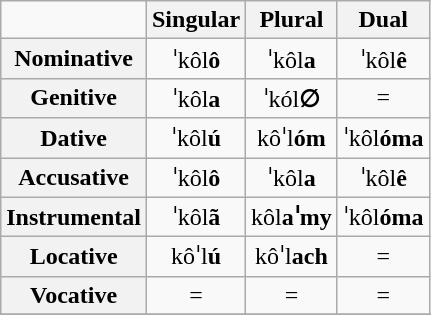<table class="wikitable" style="text-align:center;">
<tr>
<td></td>
<th>Singular</th>
<th>Plural</th>
<th>Dual</th>
</tr>
<tr>
<th>Nominative</th>
<td>ˈkôl<strong>ô</strong></td>
<td>ˈkôl<strong>a</strong></td>
<td>ˈkôl<strong>ê</strong></td>
</tr>
<tr>
<th>Genitive</th>
<td>ˈkôl<strong>a</strong></td>
<td>ˈkól<strong>∅</strong></td>
<td>= </td>
</tr>
<tr>
<th>Dative</th>
<td>ˈkôl<strong>ú</strong></td>
<td>kôˈl<strong>óm</strong></td>
<td>ˈkôl<strong>óma</strong></td>
</tr>
<tr>
<th>Accusative</th>
<td>ˈkôl<strong>ô</strong></td>
<td>ˈkôl<strong>a</strong></td>
<td>ˈkôl<strong>ê</strong></td>
</tr>
<tr>
<th>Instrumental</th>
<td>ˈkôl<strong>ã</strong></td>
<td>kôl<strong>aˈmy</strong></td>
<td>ˈkôl<strong>óma</strong></td>
</tr>
<tr>
<th>Locative</th>
<td>kôˈl<strong>ú</strong></td>
<td>kôˈl<strong>ach</strong></td>
<td>= </td>
</tr>
<tr>
<th>Vocative</th>
<td>= </td>
<td>= </td>
<td>= </td>
</tr>
<tr>
</tr>
</table>
